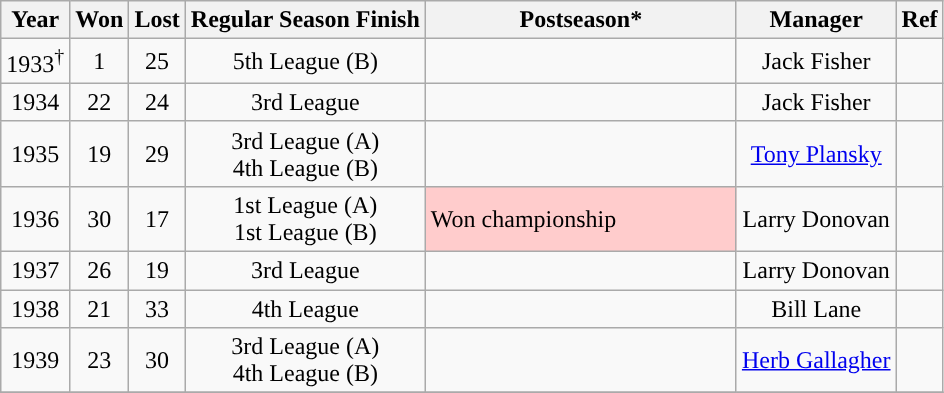<table class="wikitable" style="text-align:center">
<tr>
<th>Year</th>
<th>Won</th>
<th>Lost</th>
<th>Regular Season Finish</th>
<th scope="col" style="width: 200px; ">Postseason*</th>
<th>Manager</th>
<th>Ref</th>
</tr>
<tr>
<td>1933<sup>†</sup></td>
<td>1</td>
<td>25</td>
<td>5th League (B)</td>
<td></td>
<td>Jack Fisher</td>
<td><br></td>
</tr>
<tr>
<td>1934</td>
<td>22</td>
<td>24</td>
<td>3rd League</td>
<td></td>
<td>Jack Fisher</td>
<td></td>
</tr>
<tr>
<td>1935</td>
<td>19</td>
<td>29</td>
<td>3rd League (A)<br>4th League (B)</td>
<td></td>
<td><a href='#'>Tony Plansky</a></td>
<td><br></td>
</tr>
<tr>
<td>1936</td>
<td>30</td>
<td>17</td>
<td>1st League (A)<br>1st League (B)</td>
<td style="text-align:left" bgcolor=#ffcccc>Won championship</td>
<td>Larry Donovan</td>
<td></td>
</tr>
<tr>
<td>1937</td>
<td>26</td>
<td>19</td>
<td>3rd League</td>
<td></td>
<td>Larry Donovan</td>
<td></td>
</tr>
<tr>
<td>1938</td>
<td>21</td>
<td>33</td>
<td>4th League</td>
<td></td>
<td>Bill Lane</td>
<td></td>
</tr>
<tr>
<td>1939</td>
<td>23</td>
<td>30</td>
<td>3rd League (A)<br>4th League (B)</td>
<td></td>
<td><a href='#'>Herb Gallagher</a></td>
<td></td>
</tr>
<tr>
</tr>
</table>
